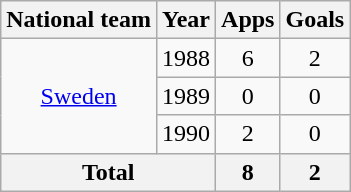<table class="wikitable" style="text-align:center">
<tr>
<th>National team</th>
<th>Year</th>
<th>Apps</th>
<th>Goals</th>
</tr>
<tr>
<td rowspan="3"><a href='#'>Sweden</a></td>
<td>1988</td>
<td>6</td>
<td>2</td>
</tr>
<tr>
<td>1989</td>
<td>0</td>
<td>0</td>
</tr>
<tr>
<td>1990</td>
<td>2</td>
<td>0</td>
</tr>
<tr>
<th colspan="2">Total</th>
<th>8</th>
<th>2</th>
</tr>
</table>
